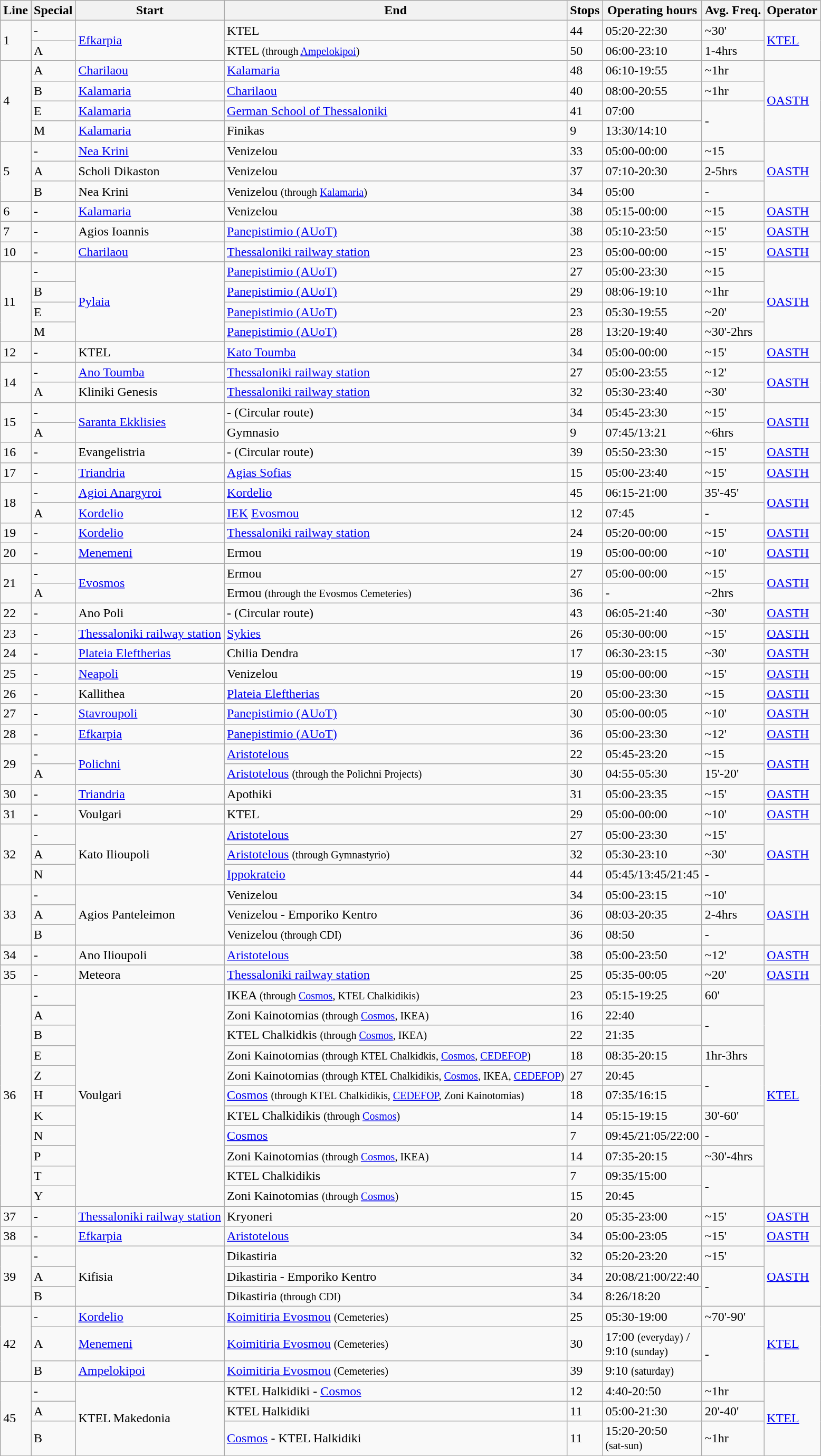<table class="wikitable">
<tr>
<th>Line</th>
<th>Special</th>
<th>Start</th>
<th>End</th>
<th>Stops</th>
<th>Operating hours</th>
<th>Avg. Freq.</th>
<th>Operator</th>
</tr>
<tr>
<td rowspan="2">1</td>
<td>-</td>
<td rowspan="2"><a href='#'>Efkarpia</a></td>
<td>KTEL</td>
<td>44</td>
<td>05:20-22:30</td>
<td>~30'</td>
<td rowspan="2"><a href='#'>KTEL</a></td>
</tr>
<tr>
<td>A</td>
<td>KTEL <small>(through <a href='#'>Ampelokipoi</a>)</small></td>
<td>50</td>
<td>06:00-23:10</td>
<td>1-4hrs</td>
</tr>
<tr>
<td rowspan="4">4</td>
<td>A</td>
<td><a href='#'>Charilaou</a></td>
<td><a href='#'>Kalamaria</a></td>
<td>48</td>
<td>06:10-19:55</td>
<td>~1hr</td>
<td rowspan="4"><a href='#'>OASTH</a></td>
</tr>
<tr>
<td>B</td>
<td><a href='#'>Kalamaria</a></td>
<td><a href='#'>Charilaou</a></td>
<td>40</td>
<td>08:00-20:55</td>
<td>~1hr</td>
</tr>
<tr>
<td>E</td>
<td><a href='#'>Kalamaria</a></td>
<td><a href='#'>German School of Thessaloniki</a></td>
<td>41</td>
<td>07:00</td>
<td rowspan="2">-</td>
</tr>
<tr>
<td>M</td>
<td><a href='#'>Kalamaria</a></td>
<td>Finikas</td>
<td>9</td>
<td>13:30/14:10</td>
</tr>
<tr>
<td rowspan="3">5</td>
<td>-</td>
<td><a href='#'>Nea Krini</a></td>
<td>Venizelou</td>
<td>33</td>
<td>05:00-00:00</td>
<td>~15</td>
<td rowspan="3"><a href='#'>OASTH</a></td>
</tr>
<tr>
<td>A</td>
<td>Scholi Dikaston</td>
<td>Venizelou</td>
<td>37</td>
<td>07:10-20:30</td>
<td>2-5hrs</td>
</tr>
<tr>
<td>B</td>
<td>Nea Krini</td>
<td>Venizelou <small>(through <a href='#'>Kalamaria</a>)</small></td>
<td>34</td>
<td>05:00</td>
<td>-</td>
</tr>
<tr>
<td>6</td>
<td>-</td>
<td><a href='#'>Kalamaria</a></td>
<td>Venizelou</td>
<td>38</td>
<td>05:15-00:00</td>
<td>~15</td>
<td><a href='#'>OASTH</a></td>
</tr>
<tr>
<td>7</td>
<td>-</td>
<td>Agios Ioannis</td>
<td><a href='#'>Panepistimio (AUoT)</a></td>
<td>38</td>
<td>05:10-23:50</td>
<td>~15'</td>
<td><a href='#'>OASTH</a></td>
</tr>
<tr>
<td>10</td>
<td>-</td>
<td><a href='#'>Charilaou</a></td>
<td><a href='#'>Thessaloniki railway station</a></td>
<td>23</td>
<td>05:00-00:00</td>
<td>~15'</td>
<td><a href='#'>OASTH</a></td>
</tr>
<tr>
<td rowspan="4">11</td>
<td>-</td>
<td rowspan="4"><a href='#'>Pylaia</a></td>
<td><a href='#'>Panepistimio (AUoT)</a></td>
<td>27</td>
<td>05:00-23:30</td>
<td>~15</td>
<td rowspan="4"><a href='#'>OASTH</a></td>
</tr>
<tr>
<td>B</td>
<td><a href='#'>Panepistimio (AUoT)</a></td>
<td>29</td>
<td>08:06-19:10</td>
<td>~1hr</td>
</tr>
<tr>
<td>E</td>
<td><a href='#'>Panepistimio (AUoT)</a></td>
<td>23</td>
<td>05:30-19:55</td>
<td>~20'</td>
</tr>
<tr>
<td>M</td>
<td><a href='#'>Panepistimio (AUoT)</a></td>
<td>28</td>
<td>13:20-19:40</td>
<td>~30'-2hrs</td>
</tr>
<tr>
<td>12</td>
<td>-</td>
<td>KTEL</td>
<td><a href='#'>Kato Toumba</a></td>
<td>34</td>
<td>05:00-00:00</td>
<td>~15'</td>
<td><a href='#'>OASTH</a></td>
</tr>
<tr>
<td rowspan="2">14</td>
<td>-</td>
<td><a href='#'>Ano Toumba</a></td>
<td><a href='#'>Thessaloniki railway station</a></td>
<td>27</td>
<td>05:00-23:55</td>
<td>~12'</td>
<td rowspan="2"><a href='#'>OASTH</a></td>
</tr>
<tr>
<td>A</td>
<td>Kliniki Genesis</td>
<td><a href='#'>Thessaloniki railway station</a></td>
<td>32</td>
<td>05:30-23:40</td>
<td>~30'</td>
</tr>
<tr>
<td rowspan="2">15</td>
<td>-</td>
<td rowspan="2"><a href='#'>Saranta Ekklisies</a></td>
<td>- (Circular route)</td>
<td>34</td>
<td>05:45-23:30</td>
<td>~15'</td>
<td rowspan="2"><a href='#'>OASTH</a></td>
</tr>
<tr>
<td>A</td>
<td>Gymnasio</td>
<td>9</td>
<td>07:45/13:21</td>
<td>~6hrs</td>
</tr>
<tr>
<td>16</td>
<td>-</td>
<td>Evangelistria</td>
<td>- (Circular route)</td>
<td>39</td>
<td>05:50-23:30</td>
<td>~15'</td>
<td><a href='#'>OASTH</a></td>
</tr>
<tr>
<td>17</td>
<td>-</td>
<td><a href='#'>Triandria</a></td>
<td><a href='#'>Agias Sofias</a></td>
<td>15</td>
<td>05:00-23:40</td>
<td>~15'</td>
<td><a href='#'>OASTH</a></td>
</tr>
<tr>
<td rowspan="2">18</td>
<td>-</td>
<td><a href='#'>Agioi Anargyroi</a></td>
<td><a href='#'>Kordelio</a></td>
<td>45</td>
<td>06:15-21:00</td>
<td>35'-45'</td>
<td rowspan="2"><a href='#'>OASTH</a></td>
</tr>
<tr>
<td>A</td>
<td><a href='#'>Kordelio</a></td>
<td><a href='#'>IEK</a> <a href='#'>Evosmou</a></td>
<td>12</td>
<td>07:45</td>
<td>-</td>
</tr>
<tr>
<td>19</td>
<td>-</td>
<td><a href='#'>Kordelio</a></td>
<td><a href='#'>Thessaloniki railway station</a></td>
<td>24</td>
<td>05:20-00:00</td>
<td>~15'</td>
<td><a href='#'>OASTH</a></td>
</tr>
<tr>
<td>20</td>
<td>-</td>
<td><a href='#'>Menemeni</a></td>
<td>Ermou</td>
<td>19</td>
<td>05:00-00:00</td>
<td>~10'</td>
<td><a href='#'>OASTH</a></td>
</tr>
<tr>
<td rowspan="2">21</td>
<td>-</td>
<td rowspan="2"><a href='#'>Evosmos</a></td>
<td>Ermou</td>
<td>27</td>
<td>05:00-00:00</td>
<td>~15'</td>
<td rowspan="2"><a href='#'>OASTH</a></td>
</tr>
<tr>
<td>A</td>
<td>Ermou <small>(through the Evosmos Cemeteries)</small></td>
<td>36</td>
<td>-</td>
<td>~2hrs</td>
</tr>
<tr>
<td>22</td>
<td>-</td>
<td>Ano Poli</td>
<td>- (Circular route)</td>
<td>43</td>
<td>06:05-21:40</td>
<td>~30'</td>
<td><a href='#'>OASTH</a></td>
</tr>
<tr>
<td>23</td>
<td>-</td>
<td><a href='#'>Thessaloniki railway station</a></td>
<td><a href='#'>Sykies</a></td>
<td>26</td>
<td>05:30-00:00</td>
<td>~15'</td>
<td><a href='#'>OASTH</a></td>
</tr>
<tr>
<td>24</td>
<td>-</td>
<td><a href='#'>Plateia Eleftherias</a></td>
<td>Chilia Dendra</td>
<td>17</td>
<td>06:30-23:15</td>
<td>~30'</td>
<td><a href='#'>OASTH</a></td>
</tr>
<tr>
<td>25</td>
<td>-</td>
<td><a href='#'>Neapoli</a></td>
<td>Venizelou</td>
<td>19</td>
<td>05:00-00:00</td>
<td>~15'</td>
<td><a href='#'>OASTH</a></td>
</tr>
<tr>
<td>26</td>
<td>-</td>
<td>Kallithea</td>
<td><a href='#'>Plateia Eleftherias</a></td>
<td>20</td>
<td>05:00-23:30</td>
<td>~15</td>
<td><a href='#'>OASTH</a></td>
</tr>
<tr>
<td>27</td>
<td>-</td>
<td><a href='#'>Stavroupoli</a></td>
<td><a href='#'>Panepistimio (AUoT)</a></td>
<td>30</td>
<td>05:00-00:05</td>
<td>~10'</td>
<td><a href='#'>OASTH</a></td>
</tr>
<tr>
<td>28</td>
<td>-</td>
<td><a href='#'>Efkarpia</a></td>
<td><a href='#'>Panepistimio (AUoT)</a></td>
<td>36</td>
<td>05:00-23:30</td>
<td>~12'</td>
<td><a href='#'>OASTH</a></td>
</tr>
<tr>
<td rowspan="2">29</td>
<td>-</td>
<td rowspan="2"><a href='#'>Polichni</a></td>
<td><a href='#'>Aristotelous</a></td>
<td>22</td>
<td>05:45-23:20</td>
<td>~15</td>
<td rowspan="2"><a href='#'>OASTH</a></td>
</tr>
<tr>
<td>A</td>
<td><a href='#'>Aristotelous</a> <small>(through the Polichni Projects)</small></td>
<td>30</td>
<td>04:55-05:30</td>
<td>15'-20'</td>
</tr>
<tr>
<td>30</td>
<td>-</td>
<td><a href='#'>Triandria</a></td>
<td>Apothiki</td>
<td>31</td>
<td>05:00-23:35</td>
<td>~15'</td>
<td><a href='#'>OASTH</a></td>
</tr>
<tr>
<td>31</td>
<td>-</td>
<td>Voulgari</td>
<td>KTEL</td>
<td>29</td>
<td>05:00-00:00</td>
<td>~10'</td>
<td><a href='#'>OASTH</a></td>
</tr>
<tr>
<td rowspan="3">32</td>
<td>-</td>
<td rowspan="3">Kato Ilioupoli</td>
<td><a href='#'>Aristotelous</a></td>
<td>27</td>
<td>05:00-23:30</td>
<td>~15'</td>
<td rowspan="3"><a href='#'>OASTH</a></td>
</tr>
<tr>
<td>A</td>
<td><a href='#'>Aristotelous</a> <small>(through Gymnastyrio)</small></td>
<td>32</td>
<td>05:30-23:10</td>
<td>~30'</td>
</tr>
<tr>
<td>N</td>
<td><a href='#'>Ippokrateio</a></td>
<td>44</td>
<td>05:45/13:45/21:45</td>
<td>-</td>
</tr>
<tr>
<td rowspan="3">33</td>
<td>-</td>
<td rowspan="3">Agios Panteleimon</td>
<td>Venizelou</td>
<td>34</td>
<td>05:00-23:15</td>
<td>~10'</td>
<td rowspan="3"><a href='#'>OASTH</a></td>
</tr>
<tr>
<td>A</td>
<td>Venizelou - Emporiko Kentro</td>
<td>36</td>
<td>08:03-20:35</td>
<td>2-4hrs</td>
</tr>
<tr>
<td>B</td>
<td>Venizelou <small>(through CDI)</small></td>
<td>36</td>
<td>08:50</td>
<td>-</td>
</tr>
<tr>
<td>34</td>
<td>-</td>
<td>Ano Ilioupoli</td>
<td><a href='#'>Aristotelous</a></td>
<td>38</td>
<td>05:00-23:50</td>
<td>~12'</td>
<td><a href='#'>OASTH</a></td>
</tr>
<tr>
<td>35</td>
<td>-</td>
<td>Meteora</td>
<td><a href='#'>Thessaloniki railway station</a></td>
<td>25</td>
<td>05:35-00:05</td>
<td>~20'</td>
<td><a href='#'>OASTH</a></td>
</tr>
<tr>
<td rowspan="11">36</td>
<td>-</td>
<td rowspan="11">Voulgari</td>
<td>IKEA <small>(through <a href='#'>Cosmos</a>, KTEL Chalkidikis)</small></td>
<td>23</td>
<td>05:15-19:25</td>
<td>60'</td>
<td rowspan="11"><a href='#'>KTEL</a></td>
</tr>
<tr>
<td>A</td>
<td>Zoni Kainotomias <small>(through <a href='#'>Cosmos</a>, IKEA)</small></td>
<td>16</td>
<td>22:40</td>
<td rowspan="2">-</td>
</tr>
<tr>
<td>B</td>
<td>KTEL Chalkidkis <small>(through <a href='#'>Cosmos</a>, IKEA)</small></td>
<td>22</td>
<td>21:35</td>
</tr>
<tr>
<td>E</td>
<td>Zoni Kainotomias <small>(through KTEL Chalkidkis, <a href='#'>Cosmos</a>, <a href='#'>CEDEFOP</a>)</small></td>
<td>18</td>
<td>08:35-20:15</td>
<td>1hr-3hrs</td>
</tr>
<tr>
<td>Z</td>
<td>Zoni Kainotomias <small>(through KTEL Chalkidikis, <a href='#'>Cosmos</a>, IKEA, <a href='#'>CEDEFOP</a>)</small></td>
<td>27</td>
<td>20:45</td>
<td rowspan="2">-</td>
</tr>
<tr>
<td>H</td>
<td><a href='#'>Cosmos</a> <small>(through KTEL Chalkidikis, <a href='#'>CEDEFOP</a>, Zoni Kainotomias)</small></td>
<td>18</td>
<td>07:35/16:15</td>
</tr>
<tr>
<td>K</td>
<td>KTEL Chalkidikis <small>(through <a href='#'>Cosmos</a>)</small></td>
<td>14</td>
<td>05:15-19:15</td>
<td>30'-60'</td>
</tr>
<tr>
<td>N</td>
<td><a href='#'>Cosmos</a></td>
<td>7</td>
<td>09:45/21:05/22:00</td>
<td>-</td>
</tr>
<tr>
<td>P</td>
<td>Zoni Kainotomias <small>(through <a href='#'>Cosmos</a>, IKEA)</small></td>
<td>14</td>
<td>07:35-20:15</td>
<td>~30'-4hrs</td>
</tr>
<tr>
<td>T</td>
<td>KTEL Chalkidikis</td>
<td>7</td>
<td>09:35/15:00</td>
<td rowspan="2">-</td>
</tr>
<tr>
<td>Y</td>
<td>Zoni Kainotomias <small>(through <a href='#'>Cosmos</a>)</small></td>
<td>15</td>
<td>20:45</td>
</tr>
<tr>
<td>37</td>
<td>-</td>
<td><a href='#'>Thessaloniki railway station</a></td>
<td>Kryoneri</td>
<td>20</td>
<td>05:35-23:00</td>
<td>~15'</td>
<td><a href='#'>OASTH</a></td>
</tr>
<tr>
<td>38</td>
<td>-</td>
<td><a href='#'>Efkarpia</a></td>
<td><a href='#'>Aristotelous</a></td>
<td>34</td>
<td>05:00-23:05</td>
<td>~15'</td>
<td><a href='#'>OASTH</a></td>
</tr>
<tr>
<td rowspan="3">39</td>
<td>-</td>
<td rowspan="3">Kifisia</td>
<td>Dikastiria</td>
<td>32</td>
<td>05:20-23:20</td>
<td>~15'</td>
<td rowspan="3"><a href='#'>OASTH</a></td>
</tr>
<tr>
<td>A</td>
<td>Dikastiria - Emporiko Kentro</td>
<td>34</td>
<td>20:08/21:00/22:40</td>
<td rowspan="2">-</td>
</tr>
<tr>
<td>B</td>
<td>Dikastiria <small>(through CDI)</small></td>
<td>34</td>
<td>8:26/18:20</td>
</tr>
<tr>
<td rowspan="3">42</td>
<td>-</td>
<td><a href='#'>Kordelio</a></td>
<td><a href='#'>Koimitiria Evosmou</a> <small>(Cemeteries)</small></td>
<td>25</td>
<td>05:30-19:00</td>
<td>~70'-90'</td>
<td rowspan="3"><a href='#'>KTEL</a></td>
</tr>
<tr>
<td>A</td>
<td><a href='#'>Menemeni</a></td>
<td><a href='#'>Koimitiria Evosmou</a> <small>(Cemeteries)</small></td>
<td>30</td>
<td>17:00 <small>(everyday)</small> /<br>9:10 <small>(sunday)</small></td>
<td rowspan="2">-</td>
</tr>
<tr>
<td>B</td>
<td><a href='#'>Ampelokipoi</a></td>
<td><a href='#'>Koimitiria Evosmou</a> <small>(Cemeteries)</small></td>
<td>39</td>
<td>9:10 <small>(saturday)</small></td>
</tr>
<tr>
<td rowspan="3">45</td>
<td>-</td>
<td rowspan="3">KTEL Makedonia</td>
<td>KTEL Halkidiki - <a href='#'>Cosmos</a></td>
<td>12</td>
<td>4:40-20:50</td>
<td>~1hr</td>
<td rowspan="3"><a href='#'>KTEL</a></td>
</tr>
<tr>
<td>A</td>
<td>KTEL Halkidiki</td>
<td>11</td>
<td>05:00-21:30</td>
<td>20'-40'</td>
</tr>
<tr>
<td>B</td>
<td><a href='#'>Cosmos</a> - KTEL Halkidiki</td>
<td>11</td>
<td>15:20-20:50<br><small>(sat-sun)</small></td>
<td>~1hr</td>
</tr>
</table>
